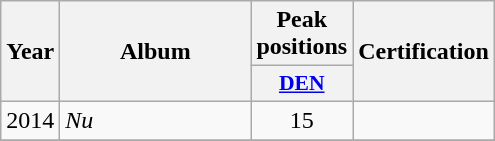<table class="wikitable">
<tr>
<th align="center" rowspan="2" width="10">Year</th>
<th align="center" rowspan="2" width="120">Album</th>
<th align="center" colspan="1" width="20">Peak positions</th>
<th align="center" rowspan="2" width="70">Certification</th>
</tr>
<tr>
<th scope="col" style="width:3em;font-size:90%;"><a href='#'>DEN</a><br></th>
</tr>
<tr>
<td style="text-align:center;">2014</td>
<td><em>Nu</em></td>
<td style="text-align:center;">15</td>
<td style="text-align:center;"></td>
</tr>
<tr>
</tr>
</table>
